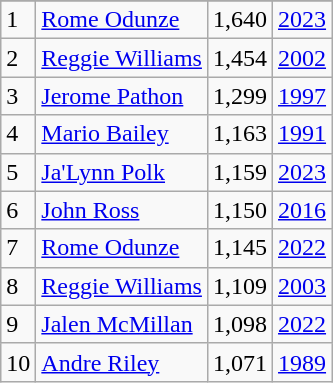<table class="wikitable">
<tr>
</tr>
<tr>
<td>1</td>
<td><a href='#'>Rome Odunze</a></td>
<td>1,640</td>
<td><a href='#'>2023</a></td>
</tr>
<tr>
<td>2</td>
<td><a href='#'>Reggie Williams</a></td>
<td>1,454</td>
<td><a href='#'>2002</a></td>
</tr>
<tr>
<td>3</td>
<td><a href='#'>Jerome Pathon</a></td>
<td>1,299</td>
<td><a href='#'>1997</a></td>
</tr>
<tr>
<td>4</td>
<td><a href='#'>Mario Bailey</a></td>
<td>1,163</td>
<td><a href='#'>1991</a></td>
</tr>
<tr>
<td>5</td>
<td><a href='#'>Ja'Lynn Polk</a></td>
<td>1,159</td>
<td><a href='#'>2023</a></td>
</tr>
<tr>
<td>6</td>
<td><a href='#'>John Ross</a></td>
<td>1,150</td>
<td><a href='#'>2016</a></td>
</tr>
<tr>
<td>7</td>
<td><a href='#'>Rome Odunze</a></td>
<td>1,145</td>
<td><a href='#'>2022</a></td>
</tr>
<tr>
<td>8</td>
<td><a href='#'>Reggie Williams</a></td>
<td>1,109</td>
<td><a href='#'>2003</a></td>
</tr>
<tr>
<td>9</td>
<td><a href='#'>Jalen McMillan</a></td>
<td>1,098</td>
<td><a href='#'>2022</a></td>
</tr>
<tr>
<td>10</td>
<td><a href='#'>Andre Riley</a></td>
<td>1,071</td>
<td><a href='#'>1989</a></td>
</tr>
</table>
